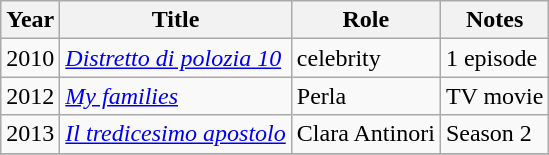<table class="wikitable sortable">
<tr>
<th>Year</th>
<th>Title</th>
<th>Role</th>
<th class="unsortable">Notes</th>
</tr>
<tr>
<td>2010</td>
<td><em><a href='#'>Distretto di polozia 10</a></em></td>
<td>celebrity</td>
<td>1 episode</td>
</tr>
<tr>
<td>2012</td>
<td><em><a href='#'>My families</a></em></td>
<td>Perla</td>
<td>TV movie</td>
</tr>
<tr>
<td>2013</td>
<td><em><a href='#'>Il tredicesimo apostolo</a></em></td>
<td>Clara Antinori</td>
<td>Season 2</td>
</tr>
<tr>
</tr>
</table>
